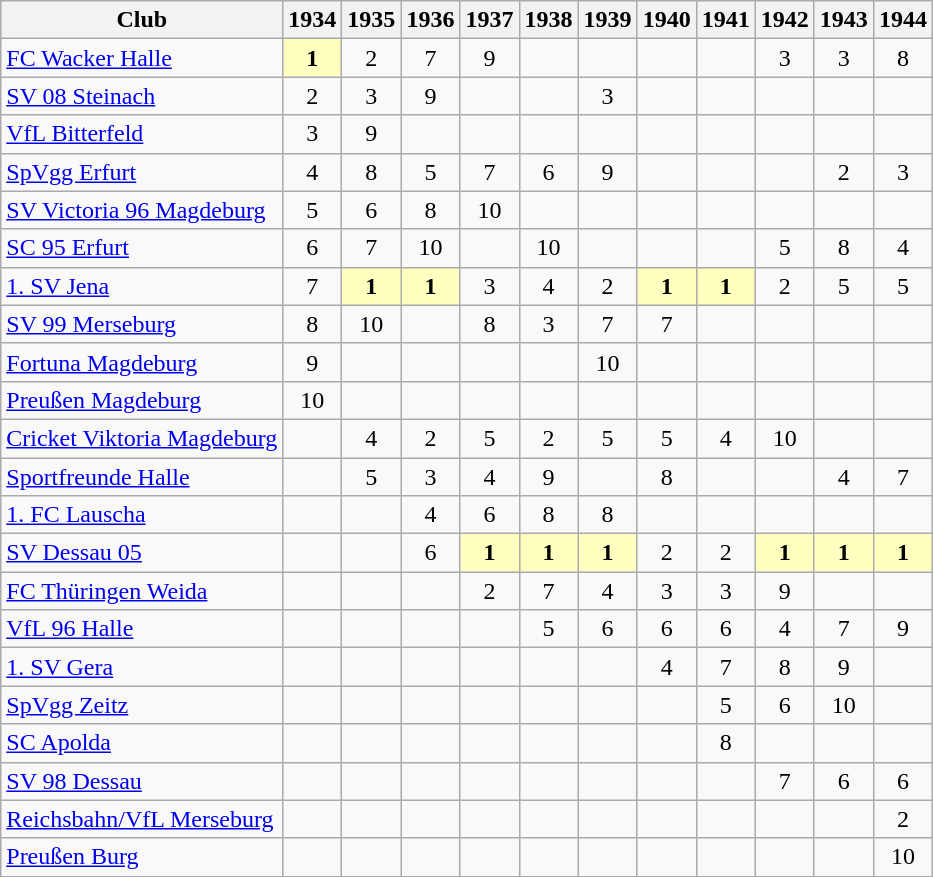<table class="wikitable">
<tr>
<th>Club</th>
<th>1934</th>
<th>1935</th>
<th>1936</th>
<th>1937</th>
<th>1938</th>
<th>1939</th>
<th>1940</th>
<th>1941</th>
<th>1942</th>
<th>1943</th>
<th>1944</th>
</tr>
<tr align="center">
<td align="left"><a href='#'>FC Wacker Halle</a></td>
<td bgcolor="#ffffbf"><strong>1</strong></td>
<td>2</td>
<td>7</td>
<td>9</td>
<td></td>
<td></td>
<td></td>
<td></td>
<td>3</td>
<td>3</td>
<td>8</td>
</tr>
<tr align="center">
<td align="left"><a href='#'>SV 08 Steinach</a></td>
<td>2</td>
<td>3</td>
<td>9</td>
<td></td>
<td></td>
<td>3</td>
<td></td>
<td></td>
<td></td>
<td></td>
<td></td>
</tr>
<tr align="center">
<td align="left"><a href='#'>VfL Bitterfeld</a></td>
<td>3</td>
<td>9</td>
<td></td>
<td></td>
<td></td>
<td></td>
<td></td>
<td></td>
<td></td>
<td></td>
<td></td>
</tr>
<tr align="center">
<td align="left"><a href='#'>SpVgg Erfurt</a></td>
<td>4</td>
<td>8</td>
<td>5</td>
<td>7</td>
<td>6</td>
<td>9</td>
<td></td>
<td></td>
<td></td>
<td>2</td>
<td>3</td>
</tr>
<tr align="center">
<td align="left"><a href='#'>SV Victoria 96 Magdeburg</a></td>
<td>5</td>
<td>6</td>
<td>8</td>
<td>10</td>
<td></td>
<td></td>
<td></td>
<td></td>
<td></td>
<td></td>
<td></td>
</tr>
<tr align="center">
<td align="left"><a href='#'>SC 95 Erfurt</a></td>
<td>6</td>
<td>7</td>
<td>10</td>
<td></td>
<td>10</td>
<td></td>
<td></td>
<td></td>
<td>5</td>
<td>8</td>
<td>4</td>
</tr>
<tr align="center">
<td align="left"><a href='#'>1. SV Jena</a></td>
<td>7</td>
<td bgcolor="#ffffbf"><strong>1</strong></td>
<td bgcolor="#ffffbf"><strong>1</strong></td>
<td>3</td>
<td>4</td>
<td>2</td>
<td bgcolor="#ffffbf"><strong>1</strong></td>
<td bgcolor="#ffffbf"><strong>1</strong></td>
<td>2</td>
<td>5</td>
<td>5</td>
</tr>
<tr align="center">
<td align="left"><a href='#'>SV 99 Merseburg</a></td>
<td>8</td>
<td>10</td>
<td></td>
<td>8</td>
<td>3</td>
<td>7</td>
<td>7</td>
<td></td>
<td></td>
<td></td>
<td></td>
</tr>
<tr align="center">
<td align="left"><a href='#'>Fortuna Magdeburg</a></td>
<td>9</td>
<td></td>
<td></td>
<td></td>
<td></td>
<td>10</td>
<td></td>
<td></td>
<td></td>
<td></td>
<td></td>
</tr>
<tr align="center">
<td align="left"><a href='#'>Preußen Magdeburg</a></td>
<td>10</td>
<td></td>
<td></td>
<td></td>
<td></td>
<td></td>
<td></td>
<td></td>
<td></td>
<td></td>
<td></td>
</tr>
<tr align="center">
<td align="left"><a href='#'>Cricket Viktoria Magdeburg</a></td>
<td></td>
<td>4</td>
<td>2</td>
<td>5</td>
<td>2</td>
<td>5</td>
<td>5</td>
<td>4</td>
<td>10</td>
<td></td>
<td></td>
</tr>
<tr align="center">
<td align="left"><a href='#'>Sportfreunde Halle</a></td>
<td></td>
<td>5</td>
<td>3</td>
<td>4</td>
<td>9</td>
<td></td>
<td>8</td>
<td></td>
<td></td>
<td>4</td>
<td>7</td>
</tr>
<tr align="center">
<td align="left"><a href='#'>1. FC Lauscha</a></td>
<td></td>
<td></td>
<td>4</td>
<td>6</td>
<td>8</td>
<td>8</td>
<td></td>
<td></td>
<td></td>
<td></td>
<td></td>
</tr>
<tr align="center">
<td align="left"><a href='#'>SV Dessau 05</a></td>
<td></td>
<td></td>
<td>6</td>
<td bgcolor="#ffffbf"><strong>1</strong></td>
<td bgcolor="#ffffbf"><strong>1</strong></td>
<td bgcolor="#ffffbf"><strong>1</strong></td>
<td>2</td>
<td>2</td>
<td bgcolor="#ffffbf"><strong>1</strong></td>
<td bgcolor="#ffffbf"><strong>1</strong></td>
<td bgcolor="#ffffbf"><strong>1</strong></td>
</tr>
<tr align="center">
<td align="left"><a href='#'>FC Thüringen Weida</a></td>
<td></td>
<td></td>
<td></td>
<td>2</td>
<td>7</td>
<td>4</td>
<td>3</td>
<td>3</td>
<td>9</td>
<td></td>
<td></td>
</tr>
<tr align="center">
<td align="left"><a href='#'>VfL 96 Halle</a></td>
<td></td>
<td></td>
<td></td>
<td></td>
<td>5</td>
<td>6</td>
<td>6</td>
<td>6</td>
<td>4</td>
<td>7</td>
<td>9</td>
</tr>
<tr align="center">
<td align="left"><a href='#'>1. SV Gera</a></td>
<td></td>
<td></td>
<td></td>
<td></td>
<td></td>
<td></td>
<td>4</td>
<td>7</td>
<td>8</td>
<td>9</td>
<td></td>
</tr>
<tr align="center">
<td align="left"><a href='#'>SpVgg Zeitz</a></td>
<td></td>
<td></td>
<td></td>
<td></td>
<td></td>
<td></td>
<td></td>
<td>5</td>
<td>6</td>
<td>10</td>
<td></td>
</tr>
<tr align="center">
<td align="left"><a href='#'>SC Apolda</a></td>
<td></td>
<td></td>
<td></td>
<td></td>
<td></td>
<td></td>
<td></td>
<td>8</td>
<td></td>
<td></td>
<td></td>
</tr>
<tr align="center">
<td align="left"><a href='#'>SV 98 Dessau</a></td>
<td></td>
<td></td>
<td></td>
<td></td>
<td></td>
<td></td>
<td></td>
<td></td>
<td>7</td>
<td>6</td>
<td>6</td>
</tr>
<tr align="center">
<td align="left"><a href='#'>Reichsbahn/VfL Merseburg</a></td>
<td></td>
<td></td>
<td></td>
<td></td>
<td></td>
<td></td>
<td></td>
<td></td>
<td></td>
<td></td>
<td>2</td>
</tr>
<tr align="center">
<td align="left"><a href='#'>Preußen Burg</a></td>
<td></td>
<td></td>
<td></td>
<td></td>
<td></td>
<td></td>
<td></td>
<td></td>
<td></td>
<td></td>
<td>10</td>
</tr>
</table>
